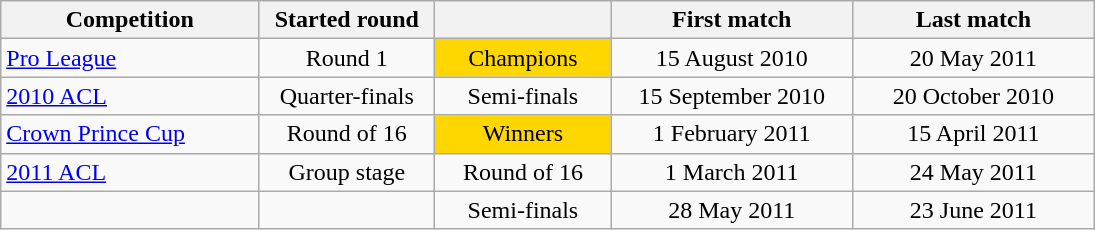<table class="wikitable" style="text-align:center; width:730px;">
<tr>
<th style="text-align:center; width:150px;">Competition</th>
<th style="text-align:center; width:100px;">Started round</th>
<th style="text-align:center; width:100px;"></th>
<th style="text-align:center; width:140px;">First match</th>
<th style="text-align:center; width:140px;">Last match</th>
</tr>
<tr>
<td style="text-align:left;"><a href='#'>Pro League</a></td>
<td>Round 1</td>
<td style="background:gold;">Champions</td>
<td>15 August 2010</td>
<td>20 May 2011</td>
</tr>
<tr>
<td style="text-align:left;"><a href='#'>2010 ACL</a></td>
<td>Quarter-finals</td>
<td>Semi-finals</td>
<td>15 September 2010</td>
<td>20 October 2010</td>
</tr>
<tr>
<td style="text-align:left;"><a href='#'>Crown Prince Cup</a></td>
<td>Round of 16</td>
<td style="background:gold;">Winners</td>
<td>1 February 2011</td>
<td>15 April 2011</td>
</tr>
<tr>
<td style="text-align:left;"><a href='#'>2011 ACL</a></td>
<td>Group stage</td>
<td>Round of 16</td>
<td>1 March 2011</td>
<td>24 May 2011</td>
</tr>
<tr>
<td style="text-align:left;"></td>
<td></td>
<td>Semi-finals</td>
<td>28 May 2011</td>
<td>23 June 2011</td>
</tr>
</table>
